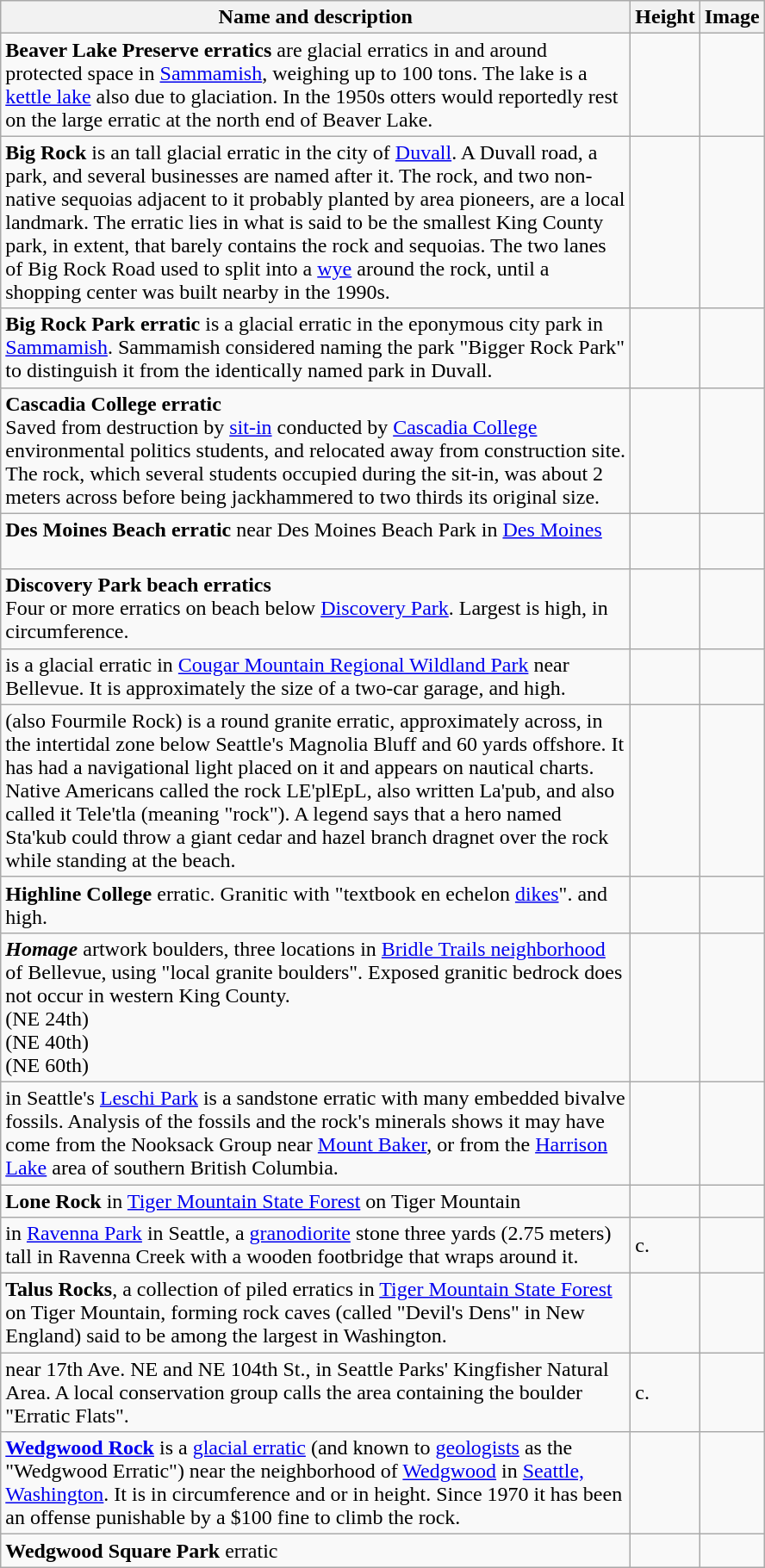<table class="wikitable sortable">
<tr>
<th>Name and description</th>
<th>Height</th>
<th class="unsortable">Image</th>
</tr>
<tr>
<td style="width:30em;vertical-align:top;"><strong>Beaver Lake Preserve erratics</strong> are glacial erratics in and around protected space  in <a href='#'>Sammamish</a>, weighing up to 100 tons. The lake is a <a href='#'>kettle lake</a> also due to glaciation. In the 1950s otters would reportedly rest on the large erratic at the north end of Beaver Lake.<br></td>
<td></td>
<td></td>
</tr>
<tr>
<td style="width:30em;vertical-align:top;"><strong>Big Rock</strong> is an  tall glacial erratic in the city of <a href='#'>Duvall</a>. A Duvall road, a park, and several businesses are named after it. The rock, and two non-native sequoias adjacent to it probably planted by area pioneers, are a local landmark. The erratic lies in what is said to be the smallest King County park,  in extent, that barely contains the rock and sequoias. The two lanes of Big Rock Road used to split into a <a href='#'>wye</a> around the rock, until a shopping center was built nearby in the 1990s.<br></td>
<td></td>
<td></td>
</tr>
<tr>
<td style="width:30em;vertical-align:top;"><strong>Big Rock Park erratic</strong> is a glacial erratic in the eponymous city park in <a href='#'>Sammamish</a>. Sammamish considered naming the park "Bigger Rock Park" to distinguish it from the identically named park in Duvall.<br></td>
<td></td>
<td></td>
</tr>
<tr>
<td style="width:30em;vertical-align:top;"><strong>Cascadia College erratic</strong><br>Saved from destruction by <a href='#'>sit-in</a> conducted by <a href='#'>Cascadia College</a> environmental politics students, and relocated away from construction site. The rock, which several students occupied during the sit-in, was about 2 meters across before being jackhammered to two thirds its original size.<br></td>
<td></td>
<td></td>
</tr>
<tr>
<td style="width:30em;vertical-align:top;"><strong>Des Moines Beach erratic</strong> near Des Moines Beach Park in <a href='#'>Des Moines</a><br><br></td>
<td></td>
<td> </td>
</tr>
<tr>
<td style="width:30em;vertical-align:top;"><strong>Discovery Park beach erratics</strong><br>Four or more erratics on beach below <a href='#'>Discovery Park</a>. Largest is  high,  in circumference.<br></td>
<td></td>
<td> </td>
</tr>
<tr>
<td style="width:30em;vertical-align:top;"><strong></strong> is a glacial erratic in <a href='#'>Cougar Mountain Regional Wildland Park</a> near Bellevue.  It is approximately the size of a two-car garage, and  high.<br></td>
<td></td>
<td></td>
</tr>
<tr>
<td style="width:30em;vertical-align:top;"><strong></strong> (also Fourmile Rock) is a round granite erratic, approximately  across, in the intertidal zone below Seattle's Magnolia Bluff and 60 yards offshore. It has had a navigational light placed on it and appears on nautical charts.<br>Native Americans called the rock LE'plEpL, also written La'pub, and also called it Tele'tla (meaning "rock"). A legend says that a hero named Sta'kub could throw a giant cedar and hazel branch dragnet over the rock while standing at the beach.<br></td>
<td></td>
<td></td>
</tr>
<tr>
<td style="width:30em;vertical-align:top;"><strong>Highline College</strong> erratic. Granitic with "textbook en echelon <a href='#'>dikes</a>".  and  high.<br></td>
<td></td>
<td></td>
</tr>
<tr>
<td style="width:30em;vertical-align:top;"><strong><em>Homage</em></strong> artwork boulders, three locations in <a href='#'>Bridle Trails neighborhood</a> of Bellevue, using "local granite boulders". Exposed granitic bedrock does not occur in western King County.<br> (NE 24th)
<br> (NE 40th)
<br> (NE 60th)</td>
<td></td>
<td></td>
</tr>
<tr>
<td style="width:30em;vertical-align:top;"><strong></strong> in Seattle's <a href='#'>Leschi Park</a> is a sandstone erratic with many embedded bivalve fossils. Analysis of the fossils and the rock's minerals shows it may have come from the Nooksack Group near <a href='#'>Mount Baker</a>, or from the <a href='#'>Harrison Lake</a> area of southern British Columbia.<br></td>
<td> </td>
<td></td>
</tr>
<tr>
<td style="width:30em;vertical-align:top;"><strong>Lone Rock</strong> in <a href='#'>Tiger Mountain State Forest</a> on Tiger Mountain<br></td>
<td></td>
<td></td>
</tr>
<tr>
<td style="width:30em;vertical-align:top;"><strong></strong> in <a href='#'>Ravenna Park</a> in Seattle, a <a href='#'>granodiorite</a> stone three yards (2.75 meters) tall in Ravenna Creek with a wooden footbridge that wraps around it.<br></td>
<td>c. </td>
<td><br></td>
</tr>
<tr>
<td style="width:30em;vertical-align:top;"><strong>Talus Rocks</strong>, a collection of piled erratics in <a href='#'>Tiger Mountain State Forest</a> on Tiger Mountain, forming rock caves (called "Devil's Dens" in New England) said to be among the largest in Washington.<br></td>
<td></td>
<td></td>
</tr>
<tr>
<td style="width:30em;vertical-align:top;"><strong></strong> near 17th Ave. NE and NE 104th St., in Seattle Parks' Kingfisher Natural Area. A local conservation group calls the area containing the boulder "Erratic Flats".<br></td>
<td>c. </td>
<td></td>
</tr>
<tr>
<td style="width:30em;vertical-align:top;"><strong><a href='#'>Wedgwood Rock</a></strong> is a <a href='#'>glacial erratic</a> (and known to <a href='#'>geologists</a> as the "Wedgwood Erratic") near the neighborhood of <a href='#'>Wedgwood</a> in <a href='#'>Seattle, Washington</a>. It is  in circumference and  or  in height. Since 1970 it has been an offense punishable by a $100 fine to climb the rock.<br></td>
<td></td>
<td></td>
</tr>
<tr>
<td style="width:30em;vertical-align:top;"><strong>Wedgwood Square Park</strong> erratic<br></td>
<td></td>
<td></td>
</tr>
</table>
